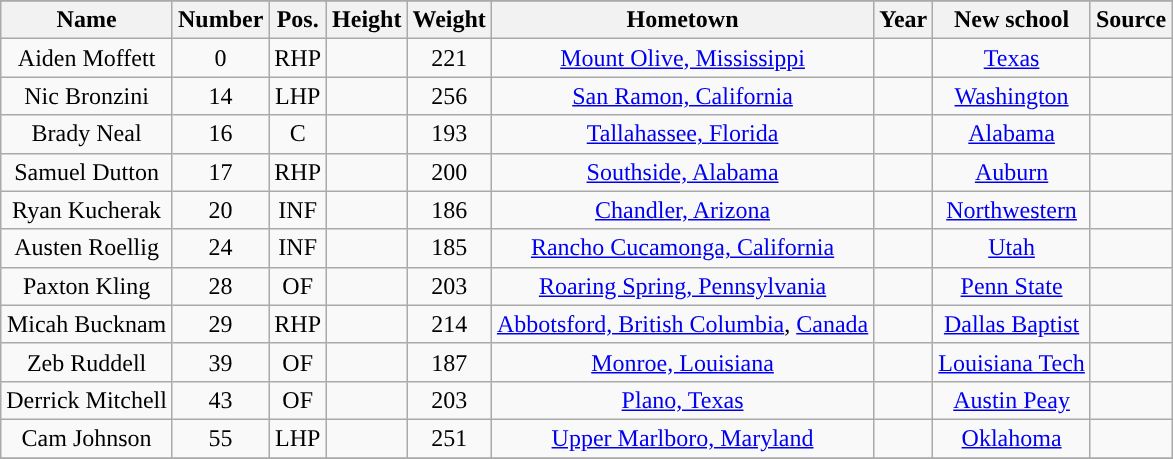<table class="wikitable sortable" style="text-align: center">
<tr>
</tr>
<tr>
<th>Name</th>
<th>Number</th>
<th>Pos.</th>
<th>Height</th>
<th>Weight</th>
<th>Hometown</th>
<th>Year</th>
<th>New school</th>
<th>Source</th>
</tr>
<tr>
<td>Aiden Moffett</td>
<td>0</td>
<td>RHP</td>
<td></td>
<td>221</td>
<td><a href='#'>Mount Olive, Mississippi</a></td>
<td></td>
<td><a href='#'>Texas</a></td>
<td></td>
</tr>
<tr>
<td>Nic Bronzini</td>
<td>14</td>
<td>LHP</td>
<td></td>
<td>256</td>
<td><a href='#'>San Ramon, California</a></td>
<td></td>
<td><a href='#'>Washington</a></td>
<td></td>
</tr>
<tr>
<td>Brady Neal</td>
<td>16</td>
<td>C</td>
<td></td>
<td>193</td>
<td><a href='#'>Tallahassee, Florida</a></td>
<td></td>
<td><a href='#'>Alabama</a></td>
<td></td>
</tr>
<tr>
<td>Samuel Dutton</td>
<td>17</td>
<td>RHP</td>
<td></td>
<td>200</td>
<td><a href='#'>Southside, Alabama</a></td>
<td></td>
<td><a href='#'>Auburn</a></td>
<td></td>
</tr>
<tr>
<td>Ryan Kucherak</td>
<td>20</td>
<td>INF</td>
<td></td>
<td>186</td>
<td><a href='#'>Chandler, Arizona</a></td>
<td></td>
<td><a href='#'>Northwestern</a></td>
<td></td>
</tr>
<tr>
<td>Austen Roellig</td>
<td>24</td>
<td>INF</td>
<td></td>
<td>185</td>
<td><a href='#'>Rancho Cucamonga, California</a></td>
<td></td>
<td><a href='#'>Utah</a></td>
<td></td>
</tr>
<tr>
<td>Paxton Kling</td>
<td>28</td>
<td>OF</td>
<td></td>
<td>203</td>
<td><a href='#'>Roaring Spring, Pennsylvania</a></td>
<td></td>
<td><a href='#'>Penn State</a></td>
<td></td>
</tr>
<tr>
<td>Micah Bucknam</td>
<td>29</td>
<td>RHP</td>
<td></td>
<td>214</td>
<td><a href='#'>Abbotsford, British Columbia</a>, <a href='#'>Canada</a></td>
<td></td>
<td><a href='#'>Dallas Baptist</a></td>
<td></td>
</tr>
<tr>
<td>Zeb Ruddell</td>
<td>39</td>
<td>OF</td>
<td></td>
<td>187</td>
<td><a href='#'>Monroe, Louisiana</a></td>
<td></td>
<td><a href='#'>Louisiana Tech</a></td>
<td></td>
</tr>
<tr>
<td>Derrick Mitchell</td>
<td>43</td>
<td>OF</td>
<td></td>
<td>203</td>
<td><a href='#'>Plano, Texas</a></td>
<td></td>
<td><a href='#'>Austin Peay</a></td>
<td></td>
</tr>
<tr>
<td>Cam Johnson</td>
<td>55</td>
<td>LHP</td>
<td></td>
<td>251</td>
<td><a href='#'>Upper Marlboro, Maryland</a></td>
<td></td>
<td><a href='#'>Oklahoma</a></td>
<td></td>
</tr>
<tr>
</tr>
</table>
